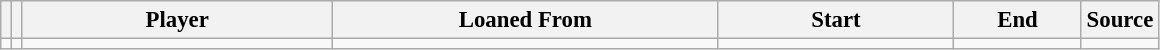<table class="wikitable plainrowheaders sortable" style="font-size:95%">
<tr>
<th></th>
<th></th>
<th scope="col" style="width:200px;">Player</th>
<th scope="col" style="width:250px;">Loaned From</th>
<th scope="col" style="width:150px;">Start</th>
<th scope="col" style="width:78px;">End</th>
<th>Source</th>
</tr>
<tr>
<td align=center></td>
<td align=center></td>
<td></td>
<td></td>
<td align=center></td>
<td align=center></td>
<td align=center></td>
</tr>
</table>
